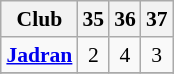<table class="wikitable sortable" style="text-align:center; font-size:90%; margin-left:1em">
<tr>
<th>Club</th>
<th>35</th>
<th>36</th>
<th>37</th>
</tr>
<tr>
<td><strong> <a href='#'>Jadran</a> </strong></td>
<td>2</td>
<td>4</td>
<td>3</td>
</tr>
<tr>
</tr>
<tr class="sortbottom">
</tr>
</table>
